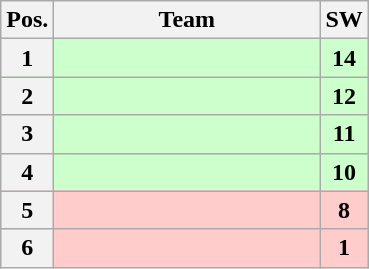<table class="wikitable">
<tr>
<th width=20>Pos.</th>
<th width=170>Team</th>
<th width=20>SW</th>
</tr>
<tr align="center" bgcolor="#ccffcc">
<th>1</th>
<td style="text-align:left;"></td>
<td P><strong>14</strong></td>
</tr>
<tr align="center" bgcolor="#ccffcc">
<th>2</th>
<td style="text-align:left;"></td>
<td P><strong>12</strong></td>
</tr>
<tr align="center" bgcolor="#ccffcc">
<th>3</th>
<td style="text-align:left;"></td>
<td P><strong>11</strong></td>
</tr>
<tr align="center" bgcolor="#ccffcc">
<th>4</th>
<td style="text-align:left;"></td>
<td P><strong>10</strong></td>
</tr>
<tr align="center" bgcolor="#ffcccc">
<th>5</th>
<td style="text-align:left;"></td>
<td P><strong>8</strong></td>
</tr>
<tr align="center" bgcolor="#ffcccc">
<th>6</th>
<td style="text-align:left;"></td>
<td P><strong>1</strong></td>
</tr>
</table>
